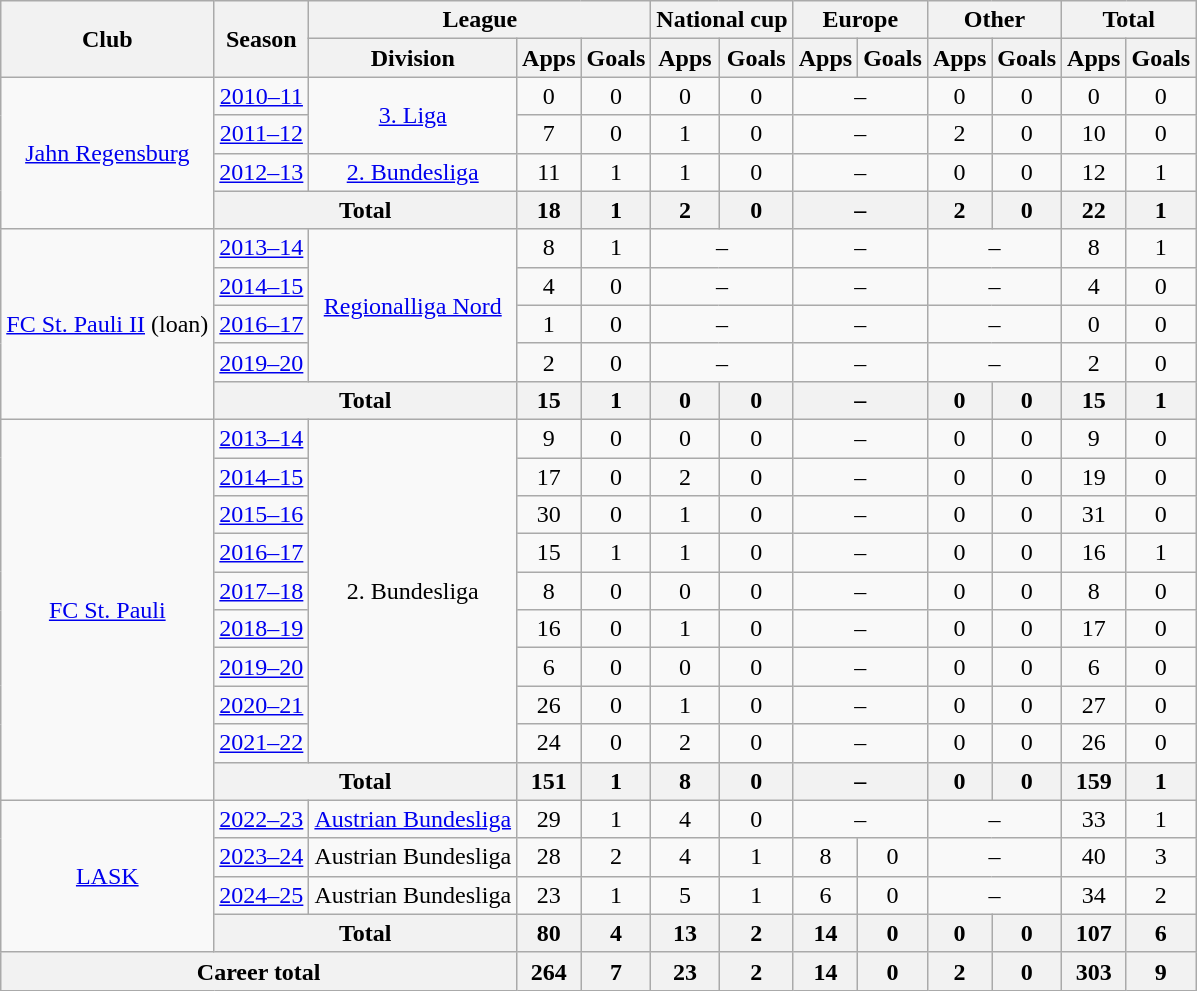<table class="wikitable" style="text-align:center">
<tr>
<th rowspan="2">Club</th>
<th rowspan="2">Season</th>
<th colspan="3">League</th>
<th colspan="2">National cup</th>
<th colspan="2">Europe</th>
<th colspan="2">Other</th>
<th colspan="2">Total</th>
</tr>
<tr>
<th>Division</th>
<th>Apps</th>
<th>Goals</th>
<th>Apps</th>
<th>Goals</th>
<th>Apps</th>
<th>Goals</th>
<th>Apps</th>
<th>Goals</th>
<th>Apps</th>
<th>Goals</th>
</tr>
<tr>
<td rowspan="4"><a href='#'>Jahn Regensburg</a></td>
<td><a href='#'>2010–11</a></td>
<td rowspan="2"><a href='#'>3. Liga</a></td>
<td>0</td>
<td>0</td>
<td>0</td>
<td>0</td>
<td colspan="2">–</td>
<td>0</td>
<td>0</td>
<td>0</td>
<td>0</td>
</tr>
<tr>
<td><a href='#'>2011–12</a></td>
<td>7</td>
<td>0</td>
<td>1</td>
<td>0</td>
<td colspan="2">–</td>
<td>2</td>
<td>0</td>
<td>10</td>
<td>0</td>
</tr>
<tr>
<td><a href='#'>2012–13</a></td>
<td><a href='#'>2. Bundesliga</a></td>
<td>11</td>
<td>1</td>
<td>1</td>
<td>0</td>
<td colspan="2">–</td>
<td>0</td>
<td>0</td>
<td>12</td>
<td>1</td>
</tr>
<tr>
<th colspan="2">Total</th>
<th>18</th>
<th>1</th>
<th>2</th>
<th>0</th>
<th colspan="2">–</th>
<th>2</th>
<th>0</th>
<th>22</th>
<th>1</th>
</tr>
<tr>
<td rowspan="5"><a href='#'>FC St. Pauli II</a> (loan)</td>
<td><a href='#'>2013–14</a></td>
<td rowspan="4"><a href='#'>Regionalliga Nord</a></td>
<td>8</td>
<td>1</td>
<td colspan="2">–</td>
<td colspan="2">–</td>
<td colspan="2">–</td>
<td>8</td>
<td>1</td>
</tr>
<tr>
<td><a href='#'>2014–15</a></td>
<td>4</td>
<td>0</td>
<td colspan="2">–</td>
<td colspan="2">–</td>
<td colspan="2">–</td>
<td>4</td>
<td>0</td>
</tr>
<tr>
<td><a href='#'>2016–17</a></td>
<td>1</td>
<td>0</td>
<td colspan="2">–</td>
<td colspan="2">–</td>
<td colspan="2">–</td>
<td>0</td>
<td>0</td>
</tr>
<tr>
<td><a href='#'>2019–20</a></td>
<td>2</td>
<td>0</td>
<td colspan="2">–</td>
<td colspan="2">–</td>
<td colspan="2">–</td>
<td>2</td>
<td>0</td>
</tr>
<tr>
<th colspan="2">Total</th>
<th>15</th>
<th>1</th>
<th>0</th>
<th>0</th>
<th colspan="2">–</th>
<th>0</th>
<th>0</th>
<th>15</th>
<th>1</th>
</tr>
<tr>
<td rowspan="10"><a href='#'>FC St. Pauli</a></td>
<td><a href='#'>2013–14</a></td>
<td rowspan="9">2. Bundesliga</td>
<td>9</td>
<td>0</td>
<td>0</td>
<td>0</td>
<td colspan="2">–</td>
<td>0</td>
<td>0</td>
<td>9</td>
<td>0</td>
</tr>
<tr>
<td><a href='#'>2014–15</a></td>
<td>17</td>
<td>0</td>
<td>2</td>
<td>0</td>
<td colspan="2">–</td>
<td>0</td>
<td>0</td>
<td>19</td>
<td>0</td>
</tr>
<tr>
<td><a href='#'>2015–16</a></td>
<td>30</td>
<td>0</td>
<td>1</td>
<td>0</td>
<td colspan="2">–</td>
<td>0</td>
<td>0</td>
<td>31</td>
<td>0</td>
</tr>
<tr>
<td><a href='#'>2016–17</a></td>
<td>15</td>
<td>1</td>
<td>1</td>
<td>0</td>
<td colspan="2">–</td>
<td>0</td>
<td>0</td>
<td>16</td>
<td>1</td>
</tr>
<tr>
<td><a href='#'>2017–18</a></td>
<td>8</td>
<td>0</td>
<td>0</td>
<td>0</td>
<td colspan="2">–</td>
<td>0</td>
<td>0</td>
<td>8</td>
<td>0</td>
</tr>
<tr>
<td><a href='#'>2018–19</a></td>
<td>16</td>
<td>0</td>
<td>1</td>
<td>0</td>
<td colspan="2">–</td>
<td>0</td>
<td>0</td>
<td>17</td>
<td>0</td>
</tr>
<tr>
<td><a href='#'>2019–20</a></td>
<td>6</td>
<td>0</td>
<td>0</td>
<td>0</td>
<td colspan="2">–</td>
<td>0</td>
<td>0</td>
<td>6</td>
<td>0</td>
</tr>
<tr>
<td><a href='#'>2020–21</a></td>
<td>26</td>
<td>0</td>
<td>1</td>
<td>0</td>
<td colspan="2">–</td>
<td>0</td>
<td>0</td>
<td>27</td>
<td>0</td>
</tr>
<tr>
<td><a href='#'>2021–22</a></td>
<td>24</td>
<td>0</td>
<td>2</td>
<td>0</td>
<td colspan="2">–</td>
<td>0</td>
<td>0</td>
<td>26</td>
<td>0</td>
</tr>
<tr>
<th colspan="2">Total</th>
<th>151</th>
<th>1</th>
<th>8</th>
<th>0</th>
<th colspan="2">–</th>
<th>0</th>
<th>0</th>
<th>159</th>
<th>1</th>
</tr>
<tr>
<td rowspan="4"><a href='#'>LASK</a></td>
<td><a href='#'>2022–23</a></td>
<td><a href='#'>Austrian Bundesliga</a></td>
<td>29</td>
<td>1</td>
<td>4</td>
<td>0</td>
<td colspan="2">–</td>
<td colspan="2">–</td>
<td>33</td>
<td>1</td>
</tr>
<tr>
<td><a href='#'>2023–24</a></td>
<td>Austrian Bundesliga</td>
<td>28</td>
<td>2</td>
<td>4</td>
<td>1</td>
<td>8</td>
<td>0</td>
<td colspan="2">–</td>
<td>40</td>
<td>3</td>
</tr>
<tr>
<td><a href='#'>2024–25</a></td>
<td>Austrian Bundesliga</td>
<td>23</td>
<td>1</td>
<td>5</td>
<td>1</td>
<td>6</td>
<td>0</td>
<td colspan="2">–</td>
<td>34</td>
<td>2</td>
</tr>
<tr>
<th colspan="2">Total</th>
<th>80</th>
<th>4</th>
<th>13</th>
<th>2</th>
<th>14</th>
<th>0</th>
<th>0</th>
<th>0</th>
<th>107</th>
<th>6</th>
</tr>
<tr>
<th colspan="3">Career total</th>
<th>264</th>
<th>7</th>
<th>23</th>
<th>2</th>
<th>14</th>
<th>0</th>
<th>2</th>
<th>0</th>
<th>303</th>
<th>9</th>
</tr>
</table>
